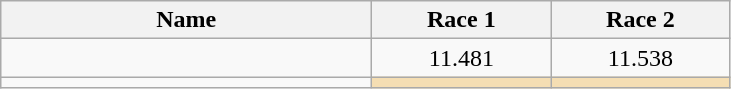<table class="wikitable sortable" style="text-align:center;">
<tr>
<th style="width:15em">Name</th>
<th style="width:7em">Race 1</th>
<th style="width:7em">Race 2</th>
</tr>
<tr>
<td align=left></td>
<td>11.481</td>
<td>11.538</td>
</tr>
<tr>
<td align=left></td>
<td bgcolor=wheat></td>
<td bgcolor=wheat></td>
</tr>
</table>
